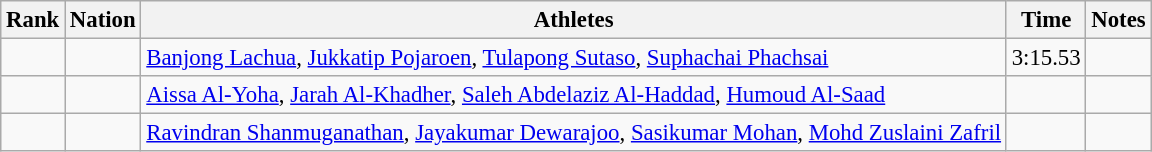<table class="wikitable sortable" style="text-align:center;font-size:95%">
<tr>
<th>Rank</th>
<th>Nation</th>
<th>Athletes</th>
<th>Time</th>
<th>Notes</th>
</tr>
<tr>
<td></td>
<td align=left></td>
<td align=left><a href='#'>Banjong Lachua</a>, <a href='#'>Jukkatip Pojaroen</a>, <a href='#'>Tulapong Sutaso</a>, <a href='#'>Suphachai Phachsai</a></td>
<td>3:15.53</td>
<td></td>
</tr>
<tr>
<td></td>
<td align=left></td>
<td align=left><a href='#'>Aissa Al-Yoha</a>, <a href='#'>Jarah Al-Khadher</a>, <a href='#'>Saleh Abdelaziz Al-Haddad</a>, <a href='#'>Humoud Al-Saad</a></td>
<td></td>
<td></td>
</tr>
<tr>
<td></td>
<td align=left></td>
<td align=left><a href='#'>Ravindran Shanmuganathan</a>, <a href='#'>Jayakumar Dewarajoo</a>, <a href='#'>Sasikumar Mohan</a>, <a href='#'>Mohd Zuslaini Zafril</a></td>
<td></td>
<td></td>
</tr>
</table>
